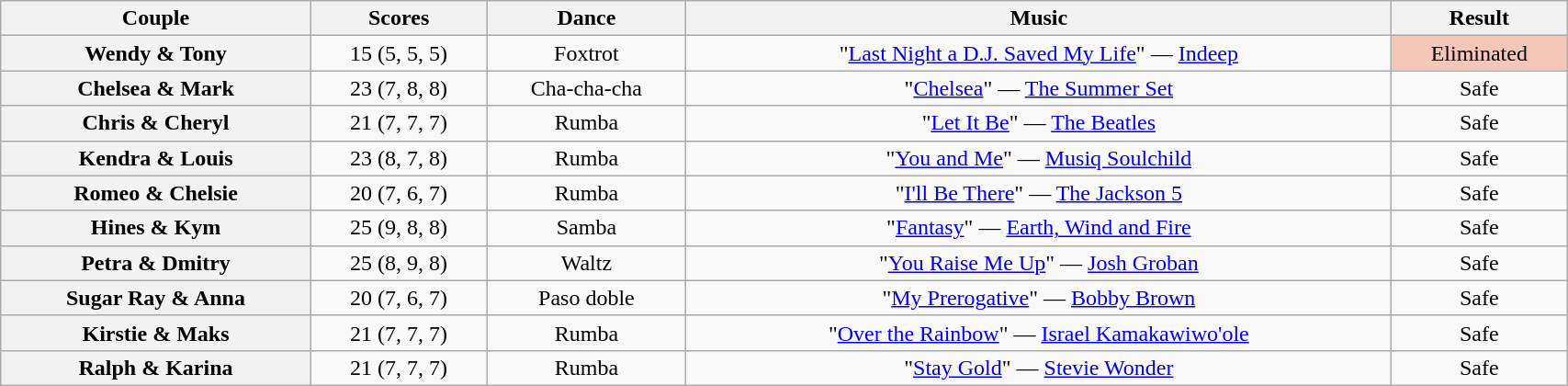<table class="wikitable sortable" style="text-align:center; width:90%">
<tr>
<th scope="col">Couple</th>
<th scope="col">Scores</th>
<th scope="col" class="unsortable">Dance</th>
<th scope="col" class="unsortable">Music</th>
<th scope="col" class="unsortable">Result</th>
</tr>
<tr>
<th scope="row">Wendy & Tony</th>
<td>15 (5, 5, 5)</td>
<td>Foxtrot</td>
<td>"<a href='#'>Last Night a D.J. Saved My Life</a>" — <a href='#'>Indeep</a></td>
<td bgcolor=f4c7b8>Eliminated</td>
</tr>
<tr>
<th scope="row">Chelsea & Mark</th>
<td>23 (7, 8, 8)</td>
<td>Cha-cha-cha</td>
<td>"<a href='#'>Chelsea</a>" — <a href='#'>The Summer Set</a></td>
<td>Safe</td>
</tr>
<tr>
<th scope="row">Chris & Cheryl</th>
<td>21 (7, 7, 7)</td>
<td>Rumba</td>
<td>"<a href='#'>Let It Be</a>" — <a href='#'>The Beatles</a></td>
<td>Safe</td>
</tr>
<tr>
<th scope="row">Kendra & Louis</th>
<td>23 (8, 7, 8)</td>
<td>Rumba</td>
<td>"<a href='#'>You and Me</a>" — <a href='#'>Musiq Soulchild</a></td>
<td>Safe</td>
</tr>
<tr>
<th scope="row">Romeo & Chelsie</th>
<td>20 (7, 6, 7)</td>
<td>Rumba</td>
<td>"<a href='#'>I'll Be There</a>" — <a href='#'>The Jackson 5</a></td>
<td>Safe</td>
</tr>
<tr>
<th scope="row">Hines & Kym</th>
<td>25 (9, 8, 8)</td>
<td>Samba</td>
<td>"<a href='#'>Fantasy</a>" — <a href='#'>Earth, Wind and Fire</a></td>
<td>Safe</td>
</tr>
<tr>
<th scope="row">Petra & Dmitry</th>
<td>25 (8, 9, 8)</td>
<td>Waltz</td>
<td>"<a href='#'>You Raise Me Up</a>" — <a href='#'>Josh Groban</a></td>
<td>Safe</td>
</tr>
<tr>
<th scope="row">Sugar Ray & Anna</th>
<td>20 (7, 6, 7)</td>
<td>Paso doble</td>
<td>"<a href='#'>My Prerogative</a>" — <a href='#'>Bobby Brown</a></td>
<td>Safe</td>
</tr>
<tr>
<th scope="row">Kirstie & Maks</th>
<td>21 (7, 7, 7)</td>
<td>Rumba</td>
<td>"<a href='#'>Over the Rainbow</a>" — <a href='#'>Israel Kamakawiwo'ole</a></td>
<td>Safe</td>
</tr>
<tr>
<th scope="row">Ralph & Karina</th>
<td>21 (7, 7, 7)</td>
<td>Rumba</td>
<td>"<a href='#'>Stay Gold</a>" — <a href='#'>Stevie Wonder</a></td>
<td>Safe</td>
</tr>
</table>
